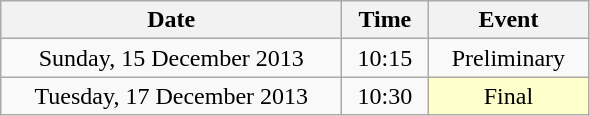<table class = "wikitable" style="text-align:center;">
<tr>
<th width=220>Date</th>
<th width=50>Time</th>
<th width=100>Event</th>
</tr>
<tr>
<td>Sunday, 15 December 2013</td>
<td>10:15</td>
<td>Preliminary</td>
</tr>
<tr>
<td>Tuesday, 17 December 2013</td>
<td>10:30</td>
<td bgcolor=ffffcc>Final</td>
</tr>
</table>
